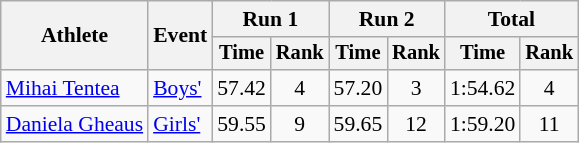<table class="wikitable" style="font-size:90%">
<tr>
<th rowspan="2">Athlete</th>
<th rowspan="2">Event</th>
<th colspan="2">Run 1</th>
<th colspan="2">Run 2</th>
<th colspan="2">Total</th>
</tr>
<tr style="font-size:95%">
<th>Time</th>
<th>Rank</th>
<th>Time</th>
<th>Rank</th>
<th>Time</th>
<th>Rank</th>
</tr>
<tr align=center>
<td align=left><a href='#'>Mihai Tentea</a></td>
<td align=left><a href='#'>Boys'</a></td>
<td>57.42</td>
<td>4</td>
<td>57.20</td>
<td>3</td>
<td>1:54.62</td>
<td>4</td>
</tr>
<tr align=center>
<td align=left><a href='#'>Daniela Gheaus</a></td>
<td align=left><a href='#'>Girls'</a></td>
<td>59.55</td>
<td>9</td>
<td>59.65</td>
<td>12</td>
<td>1:59.20</td>
<td>11</td>
</tr>
</table>
